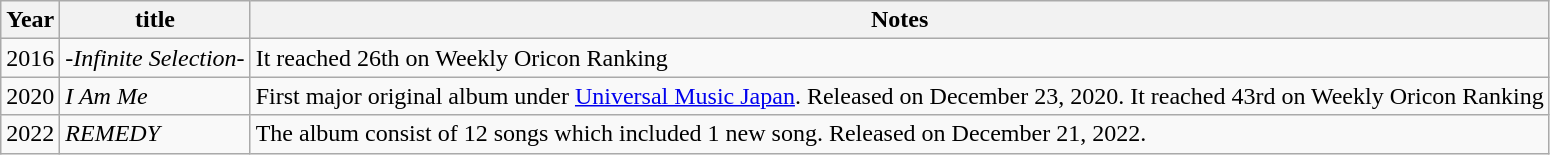<table class="wikitable">
<tr>
<th>Year</th>
<th>title</th>
<th>Notes</th>
</tr>
<tr>
<td>2016</td>
<td><em>-Infinite Selection-</em></td>
<td>It reached 26th on Weekly Oricon Ranking </td>
</tr>
<tr>
<td>2020</td>
<td><em>I Am Me</em></td>
<td>First major original album under <a href='#'>Universal Music Japan</a>. Released on December 23, 2020. It reached 43rd on Weekly Oricon Ranking </td>
</tr>
<tr>
<td>2022</td>
<td><em>REMEDY </em></td>
<td>The album consist of 12 songs which included 1 new song. Released on December 21, 2022.</td>
</tr>
</table>
